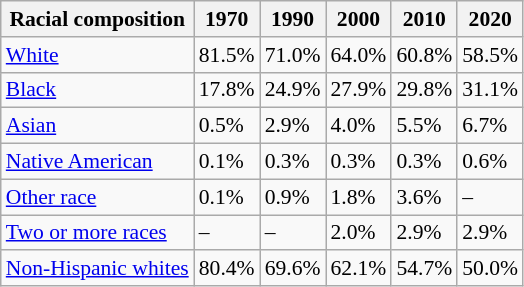<table class="wikitable sortable collapsible" style="font-size: 90%;">
<tr>
<th>Racial composition</th>
<th>1970</th>
<th>1990</th>
<th>2000</th>
<th>2010</th>
<th>2020</th>
</tr>
<tr>
<td><a href='#'>White</a></td>
<td>81.5%</td>
<td>71.0%</td>
<td>64.0%</td>
<td>60.8%</td>
<td>58.5%</td>
</tr>
<tr>
<td><a href='#'>Black</a></td>
<td>17.8%</td>
<td>24.9%</td>
<td>27.9%</td>
<td>29.8%</td>
<td>31.1%</td>
</tr>
<tr>
<td><a href='#'>Asian</a></td>
<td>0.5%</td>
<td>2.9%</td>
<td>4.0%</td>
<td>5.5%</td>
<td>6.7%</td>
</tr>
<tr>
<td><a href='#'>Native American</a></td>
<td>0.1%</td>
<td>0.3%</td>
<td>0.3%</td>
<td>0.3%</td>
<td>0.6%</td>
</tr>
<tr>
<td><a href='#'>Other race</a></td>
<td>0.1%</td>
<td>0.9%</td>
<td>1.8%</td>
<td>3.6%</td>
<td>–</td>
</tr>
<tr>
<td><a href='#'>Two or more races</a></td>
<td>–</td>
<td>–</td>
<td>2.0%</td>
<td>2.9%</td>
<td>2.9%</td>
</tr>
<tr>
<td><a href='#'>Non-Hispanic whites</a></td>
<td>80.4%</td>
<td>69.6%</td>
<td>62.1%</td>
<td>54.7%</td>
<td>50.0%</td>
</tr>
</table>
